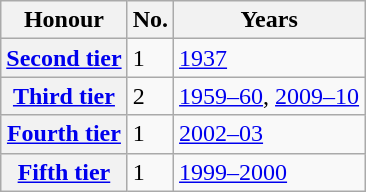<table class="wikitable plainrowheaders">
<tr>
<th scope=col>Honour</th>
<th scope=col>No.</th>
<th scope=col>Years</th>
</tr>
<tr>
<th scope=row><a href='#'>Second tier</a></th>
<td>1</td>
<td><a href='#'>1937</a></td>
</tr>
<tr>
<th scope=row><a href='#'>Third tier</a></th>
<td>2</td>
<td><a href='#'>1959–60</a>, <a href='#'>2009–10</a></td>
</tr>
<tr>
<th scope=row><a href='#'>Fourth tier</a></th>
<td>1</td>
<td><a href='#'>2002–03</a></td>
</tr>
<tr>
<th scope=row><a href='#'>Fifth tier</a></th>
<td>1</td>
<td><a href='#'>1999–2000</a></td>
</tr>
</table>
